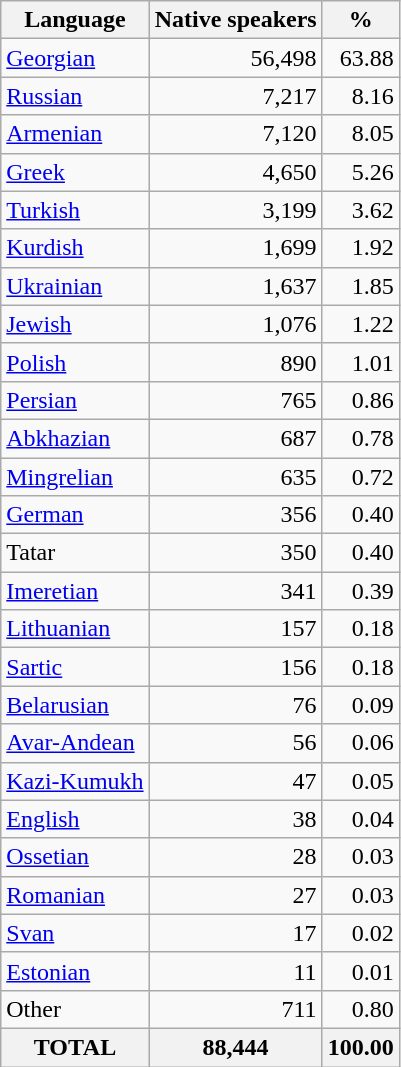<table class="wikitable sortable">
<tr>
<th>Language</th>
<th>Native speakers</th>
<th>%</th>
</tr>
<tr>
<td><a href='#'>Georgian</a></td>
<td align="right">56,498</td>
<td align="right">63.88</td>
</tr>
<tr>
<td><a href='#'>Russian</a></td>
<td align="right">7,217</td>
<td align="right">8.16</td>
</tr>
<tr>
<td><a href='#'>Armenian</a></td>
<td align="right">7,120</td>
<td align="right">8.05</td>
</tr>
<tr>
<td><a href='#'>Greek</a></td>
<td align="right">4,650</td>
<td align="right">5.26</td>
</tr>
<tr>
<td><a href='#'>Turkish</a></td>
<td align="right">3,199</td>
<td align="right">3.62</td>
</tr>
<tr>
<td><a href='#'>Kurdish</a></td>
<td align="right">1,699</td>
<td align="right">1.92</td>
</tr>
<tr>
<td><a href='#'>Ukrainian</a></td>
<td align="right">1,637</td>
<td align="right">1.85</td>
</tr>
<tr>
<td><a href='#'>Jewish</a></td>
<td align="right">1,076</td>
<td align="right">1.22</td>
</tr>
<tr>
<td><a href='#'>Polish</a></td>
<td align="right">890</td>
<td align="right">1.01</td>
</tr>
<tr>
<td><a href='#'>Persian</a></td>
<td align="right">765</td>
<td align="right">0.86</td>
</tr>
<tr>
<td><a href='#'>Abkhazian</a></td>
<td align="right">687</td>
<td align="right">0.78</td>
</tr>
<tr>
<td><a href='#'>Mingrelian</a></td>
<td align="right">635</td>
<td align="right">0.72</td>
</tr>
<tr>
<td><a href='#'>German</a></td>
<td align="right">356</td>
<td align="right">0.40</td>
</tr>
<tr>
<td>Tatar</td>
<td align="right">350</td>
<td align="right">0.40</td>
</tr>
<tr>
<td><a href='#'>Imeretian</a></td>
<td align="right">341</td>
<td align="right">0.39</td>
</tr>
<tr>
<td><a href='#'>Lithuanian</a></td>
<td align="right">157</td>
<td align="right">0.18</td>
</tr>
<tr>
<td><a href='#'>Sartic</a></td>
<td align="right">156</td>
<td align="right">0.18</td>
</tr>
<tr>
<td><a href='#'>Belarusian</a></td>
<td align="right">76</td>
<td align="right">0.09</td>
</tr>
<tr>
<td><a href='#'>Avar-Andean</a></td>
<td align="right">56</td>
<td align="right">0.06</td>
</tr>
<tr>
<td><a href='#'>Kazi-Kumukh</a></td>
<td align="right">47</td>
<td align="right">0.05</td>
</tr>
<tr>
<td><a href='#'>English</a></td>
<td align="right">38</td>
<td align="right">0.04</td>
</tr>
<tr>
<td><a href='#'>Ossetian</a></td>
<td align="right">28</td>
<td align="right">0.03</td>
</tr>
<tr>
<td><a href='#'>Romanian</a></td>
<td align="right">27</td>
<td align="right">0.03</td>
</tr>
<tr>
<td><a href='#'>Svan</a></td>
<td align="right">17</td>
<td align="right">0.02</td>
</tr>
<tr>
<td><a href='#'>Estonian</a></td>
<td align="right">11</td>
<td align="right">0.01</td>
</tr>
<tr>
<td>Other</td>
<td align="right">711</td>
<td align="right">0.80</td>
</tr>
<tr>
<th>ТОТАL</th>
<th>88,444</th>
<th>100.00</th>
</tr>
</table>
